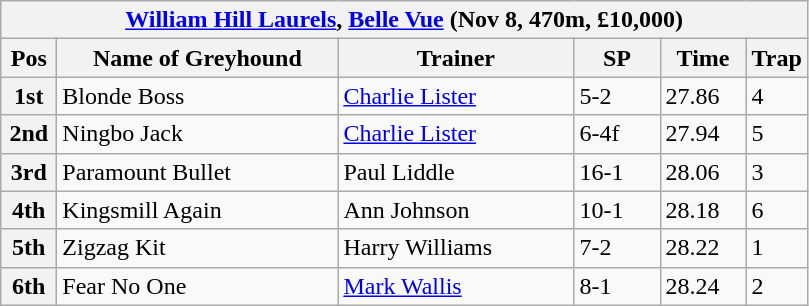<table class="wikitable">
<tr>
<th colspan="6"><a href='#'>William Hill Laurels</a>, <a href='#'>Belle Vue</a> (Nov 8, 470m, £10,000)</th>
</tr>
<tr>
<th width=30>Pos</th>
<th width=180>Name of Greyhound</th>
<th width=150>Trainer</th>
<th width=50>SP</th>
<th width=50>Time</th>
<th width=30>Trap</th>
</tr>
<tr>
<th>1st</th>
<td>Blonde Boss</td>
<td><a href='#'>Charlie Lister</a></td>
<td>5-2</td>
<td>27.86</td>
<td>4</td>
</tr>
<tr>
<th>2nd</th>
<td>Ningbo Jack</td>
<td><a href='#'>Charlie Lister</a></td>
<td>6-4f</td>
<td>27.94</td>
<td>5</td>
</tr>
<tr>
<th>3rd</th>
<td>Paramount Bullet</td>
<td>Paul Liddle</td>
<td>16-1</td>
<td>28.06</td>
<td>3</td>
</tr>
<tr>
<th>4th</th>
<td>Kingsmill Again</td>
<td>Ann Johnson</td>
<td>10-1</td>
<td>28.18</td>
<td>6</td>
</tr>
<tr>
<th>5th</th>
<td>Zigzag Kit</td>
<td>Harry Williams</td>
<td>7-2</td>
<td>28.22</td>
<td>1</td>
</tr>
<tr>
<th>6th</th>
<td>Fear No One</td>
<td><a href='#'>Mark Wallis</a></td>
<td>8-1</td>
<td>28.24</td>
<td>2</td>
</tr>
</table>
